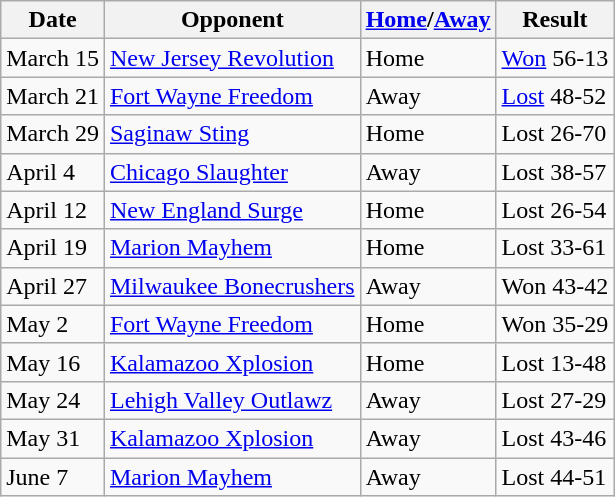<table class="wikitable">
<tr>
<th>Date</th>
<th>Opponent</th>
<th><a href='#'>Home</a>/<a href='#'>Away</a></th>
<th>Result</th>
</tr>
<tr>
<td>March 15</td>
<td><a href='#'>New Jersey Revolution</a></td>
<td>Home</td>
<td><a href='#'>Won</a> 56-13</td>
</tr>
<tr>
<td>March 21</td>
<td><a href='#'>Fort Wayne Freedom</a></td>
<td>Away</td>
<td><a href='#'>Lost</a> 48-52</td>
</tr>
<tr>
<td>March 29</td>
<td><a href='#'>Saginaw Sting</a></td>
<td>Home</td>
<td>Lost 26-70</td>
</tr>
<tr>
<td>April 4</td>
<td><a href='#'>Chicago Slaughter</a></td>
<td>Away</td>
<td>Lost 38-57</td>
</tr>
<tr>
<td>April 12</td>
<td><a href='#'>New England Surge</a></td>
<td>Home</td>
<td>Lost 26-54</td>
</tr>
<tr>
<td>April 19</td>
<td><a href='#'>Marion Mayhem</a></td>
<td>Home</td>
<td>Lost 33-61</td>
</tr>
<tr>
<td>April 27</td>
<td><a href='#'>Milwaukee Bonecrushers</a></td>
<td>Away</td>
<td>Won 43-42</td>
</tr>
<tr>
<td>May 2</td>
<td><a href='#'>Fort Wayne Freedom</a></td>
<td>Home</td>
<td>Won 35-29</td>
</tr>
<tr>
<td>May 16</td>
<td><a href='#'>Kalamazoo Xplosion</a></td>
<td>Home</td>
<td>Lost 13-48</td>
</tr>
<tr>
<td>May 24</td>
<td><a href='#'>Lehigh Valley Outlawz</a></td>
<td>Away</td>
<td>Lost 27-29</td>
</tr>
<tr>
<td>May 31</td>
<td><a href='#'>Kalamazoo Xplosion</a></td>
<td>Away</td>
<td>Lost 43-46</td>
</tr>
<tr>
<td>June 7</td>
<td><a href='#'>Marion Mayhem</a></td>
<td>Away</td>
<td>Lost 44-51</td>
</tr>
</table>
